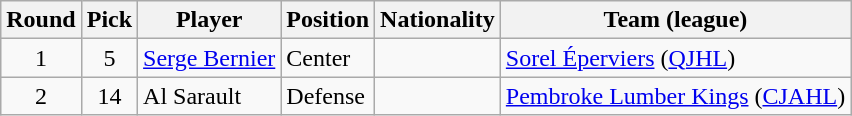<table class="wikitable">
<tr>
<th>Round</th>
<th>Pick</th>
<th>Player</th>
<th>Position</th>
<th>Nationality</th>
<th>Team (league)</th>
</tr>
<tr>
<td style="text-align:center">1</td>
<td style="text-align:center">5</td>
<td><a href='#'>Serge Bernier</a></td>
<td>Center</td>
<td></td>
<td><a href='#'>Sorel Éperviers</a> (<a href='#'>QJHL</a>)</td>
</tr>
<tr>
<td style="text-align:center">2</td>
<td style="text-align:center">14</td>
<td>Al Sarault</td>
<td>Defense</td>
<td></td>
<td><a href='#'>Pembroke Lumber Kings</a> (<a href='#'>CJAHL</a>)</td>
</tr>
</table>
